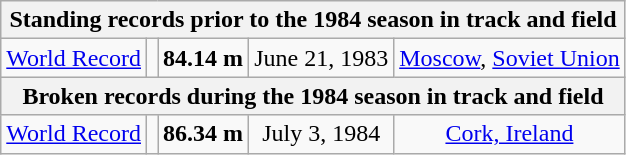<table class="wikitable" style="text-align:center;">
<tr>
<th colspan="5">Standing records prior to the 1984 season in track and field</th>
</tr>
<tr>
<td><a href='#'>World Record</a></td>
<td></td>
<td><strong>84.14 m </strong></td>
<td>June 21, 1983</td>
<td> <a href='#'>Moscow</a>, <a href='#'>Soviet Union</a></td>
</tr>
<tr>
<th colspan="5">Broken records during the 1984 season in track and field</th>
</tr>
<tr>
<td><a href='#'>World Record</a></td>
<td></td>
<td><strong>86.34 m </strong></td>
<td>July 3, 1984</td>
<td> <a href='#'>Cork, Ireland</a></td>
</tr>
</table>
